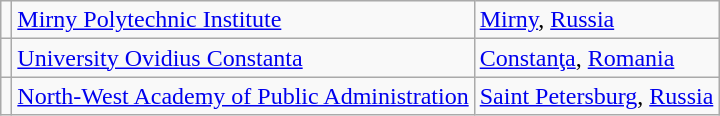<table class="wikitable">
<tr>
<td></td>
<td> <a href='#'>Mirny Polytechnic Institute</a></td>
<td><a href='#'>Mirny</a>, <a href='#'>Russia</a></td>
</tr>
<tr>
<td></td>
<td> <a href='#'>University Ovidius Constanta</a></td>
<td><a href='#'>Constanţa</a>, <a href='#'>Romania</a></td>
</tr>
<tr>
<td></td>
<td> <a href='#'>North-West Academy of Public Administration</a></td>
<td><a href='#'>Saint Petersburg</a>, <a href='#'>Russia</a></td>
</tr>
</table>
